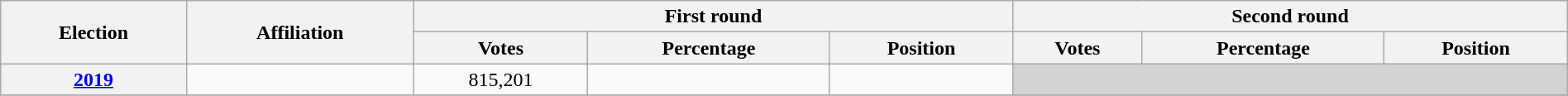<table class=wikitable width=100%>
<tr>
<th rowspan=2>Election</th>
<th rowspan=2>Affiliation</th>
<th colspan=3>First round</th>
<th colspan=3>Second round</th>
</tr>
<tr>
<th>Votes</th>
<th>Percentage</th>
<th>Position</th>
<th>Votes</th>
<th>Percentage</th>
<th>Position</th>
</tr>
<tr align=center>
<th><a href='#'>2019</a></th>
<td></td>
<td>815,201</td>
<td></td>
<td></td>
<td bgcolor=lightgrey colspan=3></td>
</tr>
<tr>
</tr>
</table>
